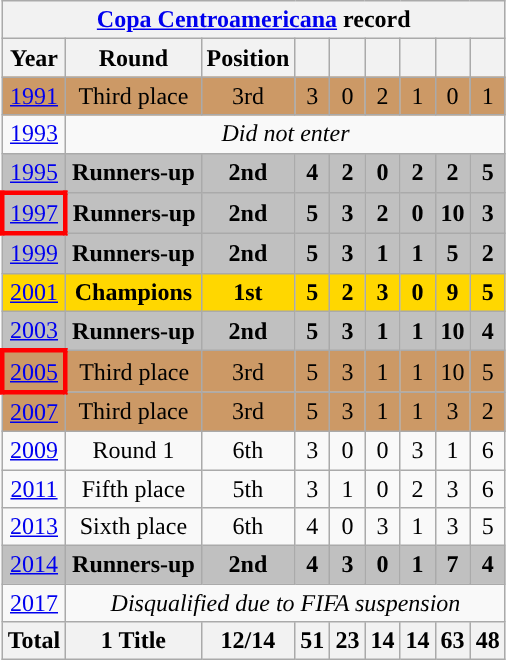<table class="wikitable" style="text-align: center;">
<tr>
<th colspan=9><a href='#'>Copa Centroamericana</a> record</th>
</tr>
<tr>
<th>Year</th>
<th>Round</th>
<th>Position</th>
<th></th>
<th></th>
<th></th>
<th></th>
<th></th>
<th></th>
</tr>
<tr style="background:#cc9966">
<td> <a href='#'>1991</a></td>
<td>Third place</td>
<td>3rd</td>
<td>3</td>
<td>0</td>
<td>2</td>
<td>1</td>
<td>0</td>
<td>1</td>
</tr>
<tr>
<td> <a href='#'>1993</a></td>
<td colspan=8><em>Did not enter</em></td>
</tr>
<tr style="background:silver">
<td> <a href='#'>1995</a></td>
<td><strong>Runners-up</strong></td>
<td><strong>2nd</strong></td>
<td><strong>4</strong></td>
<td><strong>2</strong></td>
<td><strong>0</strong></td>
<td><strong>2</strong></td>
<td><strong>2</strong></td>
<td><strong>5</strong></td>
</tr>
<tr style="background:silver">
<td style="border: 3px solid red"> <a href='#'>1997</a></td>
<td><strong>Runners-up</strong></td>
<td><strong>2nd</strong></td>
<td><strong>5</strong></td>
<td><strong>3</strong></td>
<td><strong>2</strong></td>
<td><strong>0</strong></td>
<td><strong>10</strong></td>
<td><strong>3</strong></td>
</tr>
<tr style="background:silver">
<td> <a href='#'>1999</a></td>
<td><strong>Runners-up</strong></td>
<td><strong>2nd</strong></td>
<td><strong>5</strong></td>
<td><strong>3</strong></td>
<td><strong>1</strong></td>
<td><strong>1</strong></td>
<td><strong>5</strong></td>
<td><strong>2</strong></td>
</tr>
<tr style="background:gold">
<td> <a href='#'>2001</a></td>
<td><strong>Champions</strong></td>
<td><strong>1st</strong></td>
<td><strong>5</strong></td>
<td><strong>2</strong></td>
<td><strong>3</strong></td>
<td><strong>0</strong></td>
<td><strong>9</strong></td>
<td><strong>5</strong></td>
</tr>
<tr style="background:silver">
<td> <a href='#'>2003</a></td>
<td><strong>Runners-up</strong></td>
<td><strong>2nd</strong></td>
<td><strong>5</strong></td>
<td><strong>3</strong></td>
<td><strong>1</strong></td>
<td><strong>1</strong></td>
<td><strong>10</strong></td>
<td><strong>4</strong></td>
</tr>
<tr style="background:#cc9966">
<td style="border: 3px solid red"> <a href='#'>2005</a></td>
<td>Third place</td>
<td>3rd</td>
<td>5</td>
<td>3</td>
<td>1</td>
<td>1</td>
<td>10</td>
<td>5</td>
</tr>
<tr style="background:#cc9966">
<td> <a href='#'>2007</a></td>
<td>Third place</td>
<td>3rd</td>
<td>5</td>
<td>3</td>
<td>1</td>
<td>1</td>
<td>3</td>
<td>2</td>
</tr>
<tr>
<td> <a href='#'>2009</a></td>
<td>Round 1</td>
<td>6th</td>
<td>3</td>
<td>0</td>
<td>0</td>
<td>3</td>
<td>1</td>
<td>6</td>
</tr>
<tr>
<td> <a href='#'>2011</a></td>
<td>Fifth place</td>
<td>5th</td>
<td>3</td>
<td>1</td>
<td>0</td>
<td>2</td>
<td>3</td>
<td>6</td>
</tr>
<tr>
<td> <a href='#'>2013</a></td>
<td>Sixth place</td>
<td>6th</td>
<td>4</td>
<td>0</td>
<td>3</td>
<td>1</td>
<td>3</td>
<td>5</td>
</tr>
<tr style="background:silver">
<td> <a href='#'>2014</a></td>
<td><strong>Runners-up</strong></td>
<td><strong>2nd</strong></td>
<td><strong>4</strong></td>
<td><strong>3</strong></td>
<td><strong>0</strong></td>
<td><strong>1</strong></td>
<td><strong>7</strong></td>
<td><strong>4</strong></td>
</tr>
<tr>
<td> <a href='#'>2017</a></td>
<td colspan=8><em>Disqualified due to FIFA suspension</em></td>
</tr>
<tr>
<th>Total</th>
<th>1 Title</th>
<th>12/14</th>
<th>51</th>
<th>23</th>
<th>14</th>
<th>14</th>
<th>63</th>
<th>48</th>
</tr>
</table>
